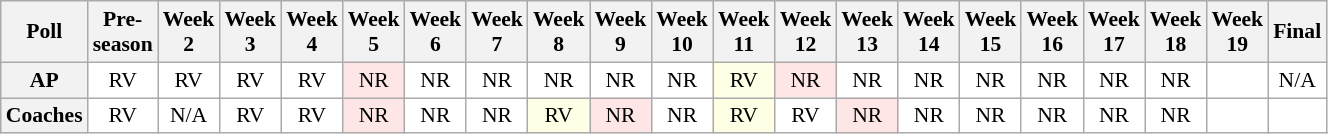<table class="wikitable" style="white-space:nowrap;font-size:90%">
<tr>
<th>Poll</th>
<th>Pre-<br>season</th>
<th>Week<br>2</th>
<th>Week<br>3</th>
<th>Week<br>4</th>
<th>Week<br>5</th>
<th>Week<br>6</th>
<th>Week<br>7</th>
<th>Week<br>8</th>
<th>Week<br>9</th>
<th>Week<br>10</th>
<th>Week<br>11</th>
<th>Week<br>12</th>
<th>Week<br>13</th>
<th>Week<br>14</th>
<th>Week<br>15</th>
<th>Week<br>16</th>
<th>Week<br>17</th>
<th>Week<br>18</th>
<th>Week<br>19</th>
<th>Final</th>
</tr>
<tr style="text-align:center;">
<th>AP</th>
<td style="background:#FFF;">RV</td>
<td style="background:#FFF;">RV</td>
<td style="background:#FFF;">RV</td>
<td style="background:#FFF;">RV</td>
<td style="background:#FFE6E6;">NR</td>
<td style="background:#FFF;">NR</td>
<td style="background:#FFF;">NR</td>
<td style="background:#FFF;">NR</td>
<td style="background:#FFF;">NR</td>
<td style="background:#FFF;">NR</td>
<td style="background:#FFFFE6;">RV</td>
<td style="background:#FFE6E6;">NR</td>
<td style="background:#FFF;">NR</td>
<td style="background:#FFF;">NR</td>
<td style="background:#FFF;">NR</td>
<td style="background:#FFF;">NR</td>
<td style="background:#FFF;">NR</td>
<td style="background:#FFF;">NR</td>
<td style="background:#FFF;"></td>
<td style="background:#FFF;">N/A</td>
</tr>
<tr style="text-align:center;">
<th>Coaches</th>
<td style="background:#FFF;">RV</td>
<td style="background:#FFF;">N/A</td>
<td style="background:#FFF;">RV</td>
<td style="background:#FFF;">RV</td>
<td style="background:#FFE6E6;">NR</td>
<td style="background:#FFF;">NR</td>
<td style="background:#FFF;">NR</td>
<td style="background:#FFFFE6;">RV</td>
<td style="background:#FFE6E6;">NR</td>
<td style="background:#FFF;">NR</td>
<td style="background:#FFFFE6;">RV</td>
<td style="background:#FFF;">RV</td>
<td style="background:#FFE6E6;">NR</td>
<td style="background:#FFF;">NR</td>
<td style="background:#FFF;">NR</td>
<td style="background:#FFF;">NR</td>
<td style="background:#FFF;">NR</td>
<td style="background:#FFF;">NR</td>
<td style="background:#FFF;"></td>
<td style="background:#FFF;"></td>
</tr>
</table>
